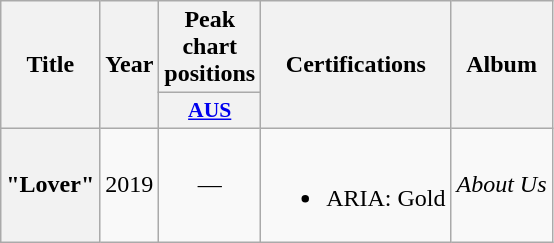<table class="wikitable plainrowheaders" style="text-align:center;">
<tr>
<th scope="col" rowspan="2">Title</th>
<th scope="col" rowspan="2">Year</th>
<th scope="col" colspan="1">Peak chart positions</th>
<th scope="col" rowspan="2">Certifications</th>
<th scope="col" rowspan="2">Album</th>
</tr>
<tr>
<th scope="col" style="width:3em;font-size:90%;"><a href='#'>AUS</a></th>
</tr>
<tr>
<th scope="row">"Lover"</th>
<td>2019</td>
<td>—</td>
<td><br><ul><li>ARIA: Gold</li></ul></td>
<td><em>About Us</em></td>
</tr>
</table>
